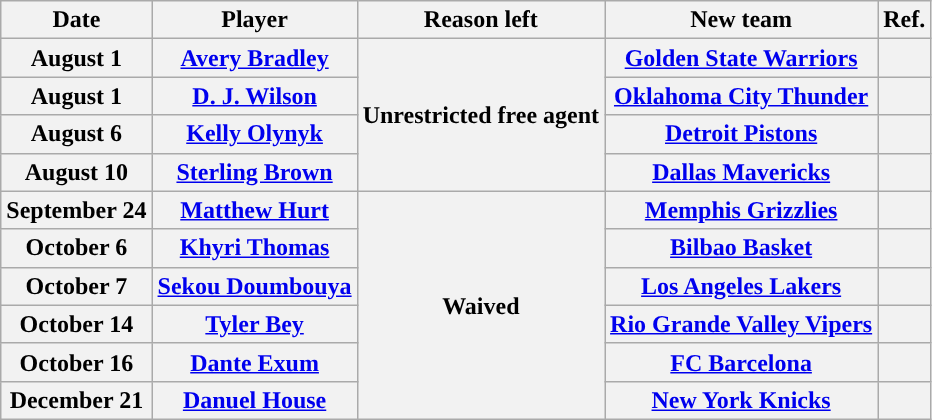<table class="wikitable sortable sortable" style="text-align: center">
<tr>
<th>Date</th>
<th>Player</th>
<th>Reason left</th>
<th>New team</th>
<th>Ref.</th>
</tr>
<tr>
<th>August 1</th>
<th><a href='#'>Avery Bradley</a></th>
<th rowspan="4">Unrestricted free agent</th>
<th><a href='#'>Golden State Warriors</a></th>
<th></th>
</tr>
<tr>
<th>August 1</th>
<th><a href='#'>D. J. Wilson</a></th>
<th><a href='#'>Oklahoma City Thunder</a></th>
<th></th>
</tr>
<tr>
<th>August 6</th>
<th><a href='#'>Kelly Olynyk</a></th>
<th><a href='#'>Detroit Pistons</a></th>
<th></th>
</tr>
<tr>
<th>August 10</th>
<th><a href='#'>Sterling Brown</a></th>
<th><a href='#'>Dallas Mavericks</a></th>
<th></th>
</tr>
<tr>
<th>September 24</th>
<th><a href='#'>Matthew Hurt</a></th>
<th rowspan="6">Waived</th>
<th><a href='#'>Memphis Grizzlies</a></th>
<th></th>
</tr>
<tr>
<th>October 6</th>
<th><a href='#'>Khyri Thomas</a></th>
<th><a href='#'>Bilbao Basket</a></th>
<th></th>
</tr>
<tr>
<th>October 7</th>
<th><a href='#'>Sekou Doumbouya</a></th>
<th><a href='#'>Los Angeles Lakers</a></th>
<th></th>
</tr>
<tr>
<th>October 14</th>
<th><a href='#'>Tyler Bey</a></th>
<th><a href='#'>Rio Grande Valley Vipers</a></th>
<th></th>
</tr>
<tr>
<th>October 16</th>
<th><a href='#'>Dante Exum</a></th>
<th><a href='#'>FC Barcelona</a></th>
<th></th>
</tr>
<tr>
<th>December 21</th>
<th><a href='#'>Danuel House</a></th>
<th><a href='#'>New York Knicks</a></th>
<th></th>
</tr>
</table>
